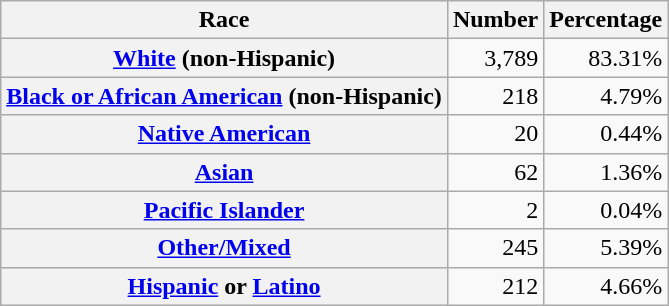<table class="wikitable" style="text-align:right">
<tr>
<th scope="col">Race</th>
<th scope="col">Number</th>
<th scope="col">Percentage</th>
</tr>
<tr>
<th scope="row"><a href='#'>White</a> (non-Hispanic)</th>
<td>3,789</td>
<td>83.31%</td>
</tr>
<tr>
<th scope="row"><a href='#'>Black or African American</a> (non-Hispanic)</th>
<td>218</td>
<td>4.79%</td>
</tr>
<tr>
<th scope="row"><a href='#'>Native American</a></th>
<td>20</td>
<td>0.44%</td>
</tr>
<tr>
<th scope="row"><a href='#'>Asian</a></th>
<td>62</td>
<td>1.36%</td>
</tr>
<tr>
<th scope="row"><a href='#'>Pacific Islander</a></th>
<td>2</td>
<td>0.04%</td>
</tr>
<tr>
<th scope="row"><a href='#'>Other/Mixed</a></th>
<td>245</td>
<td>5.39%</td>
</tr>
<tr>
<th scope="row"><a href='#'>Hispanic</a> or <a href='#'>Latino</a></th>
<td>212</td>
<td>4.66%</td>
</tr>
</table>
